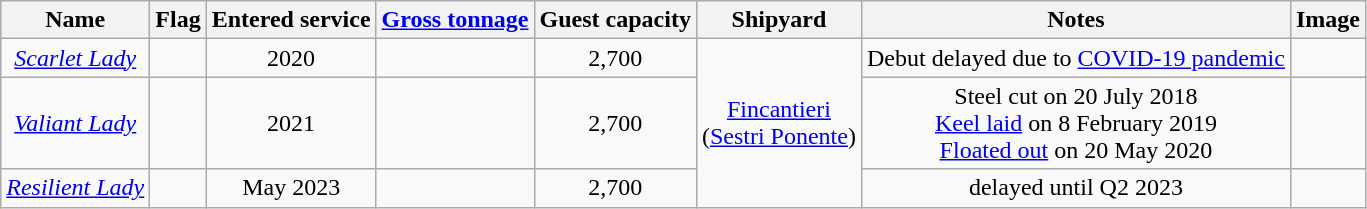<table class="wikitable" style="text-align:Center;">
<tr>
<th>Name</th>
<th>Flag</th>
<th>Entered service</th>
<th><a href='#'>Gross tonnage</a></th>
<th>Guest capacity</th>
<th>Shipyard</th>
<th>Notes</th>
<th>Image</th>
</tr>
<tr>
<td><em><a href='#'>Scarlet Lady</a></em></td>
<td></td>
<td>2020</td>
<td></td>
<td>2,700</td>
<td rowspan="3"><a href='#'>Fincantieri</a><br>(<a href='#'>Sestri Ponente</a>)</td>
<td>Debut delayed due to <a href='#'>COVID-19 pandemic</a></td>
<td></td>
</tr>
<tr>
<td style="text-align:Center;"><a href='#'><em>Valiant Lady</em></a></td>
<td style="text-align:Center;"></td>
<td style="text-align:Center;">2021</td>
<td style="text-align:Center;"></td>
<td style="text-align:Center;">2,700</td>
<td>Steel cut on 20 July 2018<br><a href='#'>Keel laid</a> on 8 February 2019<br><a href='#'>Floated out</a> on 20 May 2020</td>
<td></td>
</tr>
<tr>
<td style="text-align:Center;"><em><a href='#'>Resilient Lady</a></em></td>
<td style="text-align:Center;"></td>
<td style="text-align:Center;">May 2023</td>
<td style="text-align:Center;"></td>
<td style="text-align:Center;">2,700</td>
<td>delayed until Q2 2023</td>
<td></td>
</tr>
</table>
